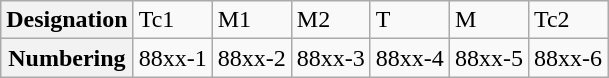<table class="wikitable">
<tr>
<th>Designation</th>
<td>Tc1</td>
<td>M1</td>
<td>M2</td>
<td>T</td>
<td>M</td>
<td>Tc2</td>
</tr>
<tr>
<th>Numbering</th>
<td>88xx-1</td>
<td>88xx-2</td>
<td>88xx-3</td>
<td>88xx-4</td>
<td>88xx-5</td>
<td>88xx-6</td>
</tr>
</table>
